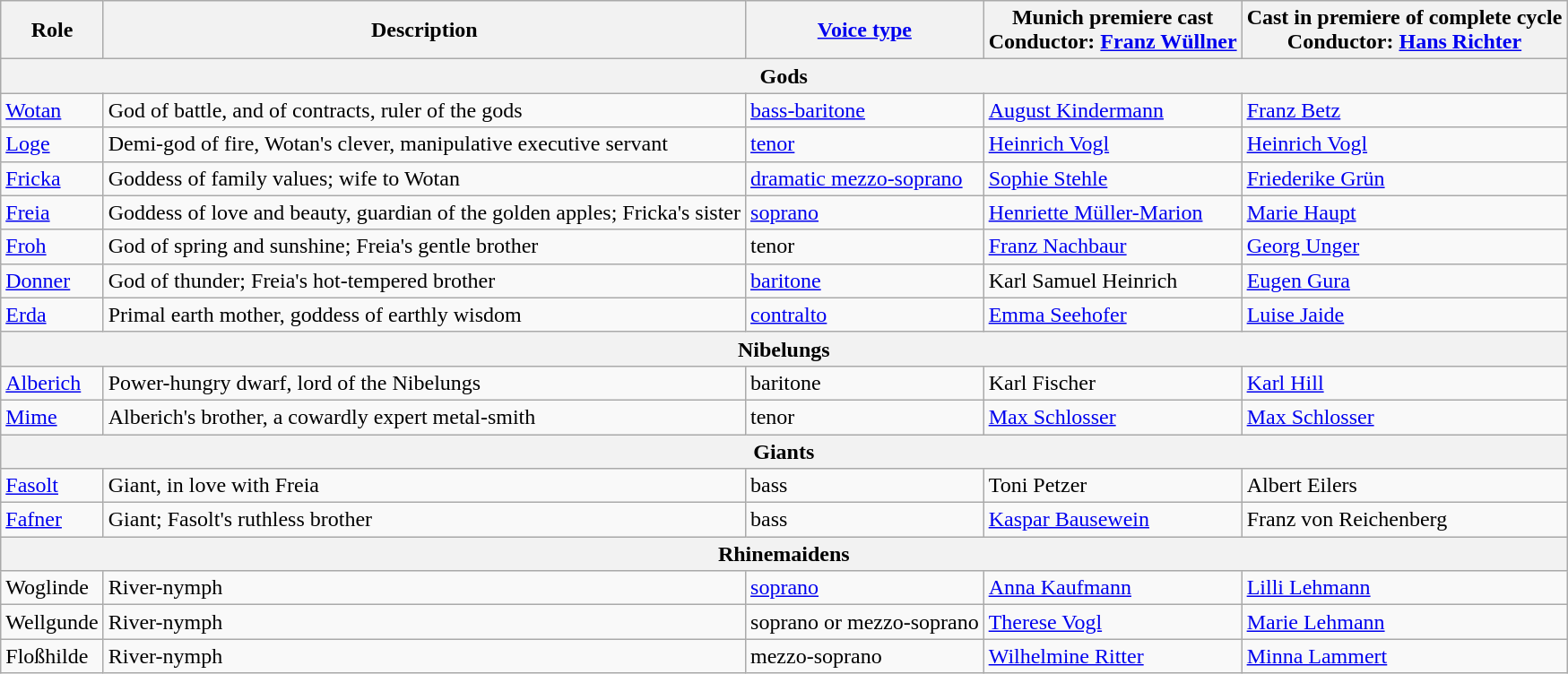<table class="wikitable">
<tr>
<th>Role</th>
<th>Description</th>
<th><a href='#'>Voice type</a></th>
<th>Munich premiere cast<br>Conductor: <a href='#'>Franz Wüllner</a></th>
<th>Cast in premiere of complete cycle<br>Conductor: <a href='#'>Hans Richter</a></th>
</tr>
<tr>
<th colspan="5">Gods</th>
</tr>
<tr>
<td><a href='#'>Wotan</a></td>
<td>God of battle, and of contracts, ruler of the gods</td>
<td><a href='#'>bass-baritone</a></td>
<td><a href='#'>August Kindermann</a></td>
<td><a href='#'>Franz Betz</a></td>
</tr>
<tr>
<td><a href='#'>Loge</a></td>
<td>Demi-god of fire, Wotan's clever, manipulative executive servant</td>
<td><a href='#'>tenor</a></td>
<td><a href='#'>Heinrich Vogl</a></td>
<td><a href='#'>Heinrich Vogl</a></td>
</tr>
<tr>
<td><a href='#'>Fricka</a></td>
<td>Goddess of family values; wife to Wotan</td>
<td><a href='#'>dramatic mezzo-soprano</a></td>
<td><a href='#'>Sophie Stehle</a></td>
<td><a href='#'>Friederike Grün</a></td>
</tr>
<tr>
<td><a href='#'>Freia</a></td>
<td>Goddess of love and beauty, guardian of the golden apples; Fricka's sister</td>
<td><a href='#'>soprano</a></td>
<td><a href='#'>Henriette Müller-Marion</a></td>
<td><a href='#'>Marie Haupt</a></td>
</tr>
<tr>
<td><a href='#'>Froh</a></td>
<td>God of spring and sunshine; Freia's gentle brother</td>
<td>tenor</td>
<td><a href='#'>Franz Nachbaur</a></td>
<td><a href='#'>Georg Unger</a></td>
</tr>
<tr>
<td><a href='#'>Donner</a></td>
<td>God of thunder; Freia's hot-tempered brother</td>
<td><a href='#'>baritone</a></td>
<td>Karl Samuel Heinrich</td>
<td><a href='#'>Eugen Gura</a></td>
</tr>
<tr>
<td><a href='#'>Erda</a></td>
<td>Primal earth mother, goddess of earthly wisdom</td>
<td><a href='#'>contralto</a></td>
<td><a href='#'>Emma Seehofer</a></td>
<td><a href='#'>Luise Jaide</a></td>
</tr>
<tr>
<th colspan="5">Nibelungs</th>
</tr>
<tr>
<td><a href='#'>Alberich</a></td>
<td>Power-hungry dwarf, lord of the Nibelungs</td>
<td>baritone</td>
<td>Karl Fischer</td>
<td><a href='#'>Karl Hill</a></td>
</tr>
<tr>
<td><a href='#'>Mime</a></td>
<td>Alberich's brother, a cowardly expert metal-smith</td>
<td>tenor</td>
<td><a href='#'>Max Schlosser</a></td>
<td><a href='#'>Max Schlosser</a></td>
</tr>
<tr>
<th colspan="5">Giants</th>
</tr>
<tr>
<td><a href='#'>Fasolt</a></td>
<td>Giant, in love with Freia</td>
<td>bass</td>
<td>Toni Petzer</td>
<td>Albert Eilers</td>
</tr>
<tr>
<td><a href='#'>Fafner</a></td>
<td>Giant; Fasolt's ruthless brother</td>
<td>bass</td>
<td><a href='#'>Kaspar Bausewein</a></td>
<td>Franz von Reichenberg</td>
</tr>
<tr>
<th colspan="5">Rhinemaidens</th>
</tr>
<tr>
<td>Woglinde</td>
<td>River-nymph</td>
<td><a href='#'>soprano</a></td>
<td><a href='#'>Anna Kaufmann</a></td>
<td><a href='#'>Lilli Lehmann</a></td>
</tr>
<tr>
<td>Wellgunde</td>
<td>River-nymph</td>
<td>soprano or mezzo-soprano</td>
<td><a href='#'>Therese Vogl</a></td>
<td><a href='#'>Marie Lehmann</a></td>
</tr>
<tr>
<td>Floßhilde</td>
<td>River-nymph</td>
<td>mezzo-soprano</td>
<td><a href='#'>Wilhelmine Ritter</a></td>
<td><a href='#'>Minna Lammert</a></td>
</tr>
</table>
